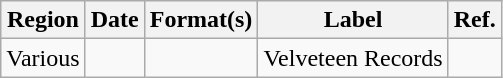<table class="wikitable" style="text-align:center;">
<tr>
<th>Region</th>
<th>Date</th>
<th>Format(s)</th>
<th>Label</th>
<th>Ref.</th>
</tr>
<tr>
<td>Various</td>
<td></td>
<td></td>
<td>Velveteen Records</td>
<td></td>
</tr>
</table>
